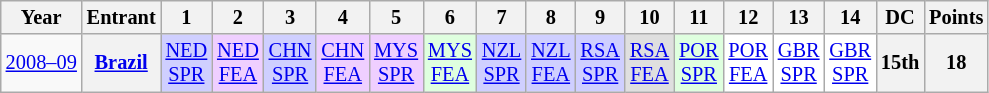<table class="wikitable" style="text-align:center; font-size:85%">
<tr>
<th>Year</th>
<th>Entrant</th>
<th>1</th>
<th>2</th>
<th>3</th>
<th>4</th>
<th>5</th>
<th>6</th>
<th>7</th>
<th>8</th>
<th>9</th>
<th>10</th>
<th>11</th>
<th>12</th>
<th>13</th>
<th>14</th>
<th>DC</th>
<th>Points</th>
</tr>
<tr>
<td nowrap><a href='#'>2008–09</a></td>
<th nowrap><a href='#'>Brazil</a></th>
<td style="background:#CFCFFF;"><a href='#'>NED<br>SPR</a><br></td>
<td style="background:#EFCFFF;"><a href='#'>NED<br>FEA</a><br></td>
<td style="background:#CFCFFF;"><a href='#'>CHN<br>SPR</a><br></td>
<td style="background:#EFCFFF;"><a href='#'>CHN<br>FEA</a><br></td>
<td style="background:#EFCFFF;"><a href='#'>MYS<br>SPR</a><br></td>
<td style="background:#DFFFDF;"><a href='#'>MYS<br>FEA</a><br></td>
<td style="background:#CFCFFF;"><a href='#'>NZL<br>SPR</a><br></td>
<td style="background:#CFCFFF;"><a href='#'>NZL<br>FEA</a><br></td>
<td style="background:#CFCFFF;"><a href='#'>RSA<br>SPR</a><br></td>
<td style="background:#DFDFDF;"><a href='#'>RSA<br>FEA</a><br></td>
<td style="background:#DFFFDF;"><a href='#'>POR<br>SPR</a><br></td>
<td style="background:#FFFFFF;"><a href='#'>POR<br>FEA</a><br></td>
<td style="background:#FFFFFF;"><a href='#'>GBR<br>SPR</a><br></td>
<td style="background:#FFFFFF;"><a href='#'>GBR<br>SPR</a><br></td>
<th>15th</th>
<th>18</th>
</tr>
</table>
